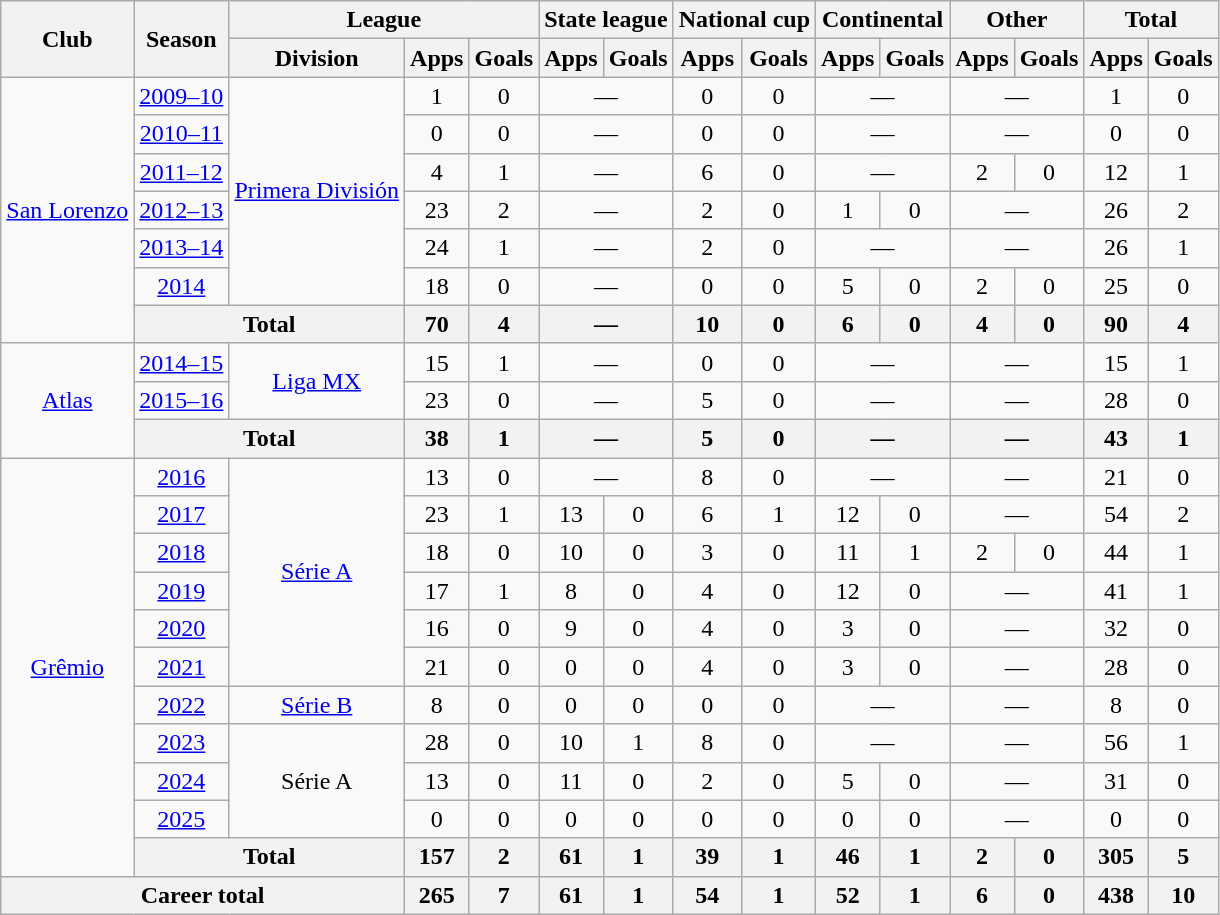<table class="wikitable" style="text-align: center;">
<tr>
<th rowspan="2">Club</th>
<th rowspan="2">Season</th>
<th colspan="3">League</th>
<th colspan="2">State league</th>
<th colspan="2">National cup</th>
<th colspan="2">Continental</th>
<th colspan="2">Other</th>
<th colspan="2">Total</th>
</tr>
<tr>
<th>Division</th>
<th>Apps</th>
<th>Goals</th>
<th>Apps</th>
<th>Goals</th>
<th>Apps</th>
<th>Goals</th>
<th>Apps</th>
<th>Goals</th>
<th>Apps</th>
<th>Goals</th>
<th>Apps</th>
<th>Goals</th>
</tr>
<tr>
<td rowspan="7"><a href='#'>San Lorenzo</a></td>
<td><a href='#'>2009–10</a></td>
<td rowspan="6"><a href='#'>Primera División</a></td>
<td>1</td>
<td>0</td>
<td colspan="2">—</td>
<td>0</td>
<td>0</td>
<td colspan="2">—</td>
<td colspan="2">—</td>
<td>1</td>
<td>0</td>
</tr>
<tr>
<td><a href='#'>2010–11</a></td>
<td>0</td>
<td>0</td>
<td colspan="2">—</td>
<td>0</td>
<td>0</td>
<td colspan="2">—</td>
<td colspan="2">—</td>
<td>0</td>
<td>0</td>
</tr>
<tr>
<td><a href='#'>2011–12</a></td>
<td>4</td>
<td>1</td>
<td colspan="2">—</td>
<td>6</td>
<td>0</td>
<td colspan="2">—</td>
<td>2</td>
<td>0</td>
<td>12</td>
<td>1</td>
</tr>
<tr>
<td><a href='#'>2012–13</a></td>
<td>23</td>
<td>2</td>
<td colspan="2">—</td>
<td>2</td>
<td>0</td>
<td>1</td>
<td>0</td>
<td colspan="2">—</td>
<td>26</td>
<td>2</td>
</tr>
<tr>
<td><a href='#'>2013–14</a></td>
<td>24</td>
<td>1</td>
<td colspan="2">—</td>
<td>2</td>
<td>0</td>
<td colspan="2">—</td>
<td colspan="2">—</td>
<td>26</td>
<td>1</td>
</tr>
<tr>
<td><a href='#'>2014</a></td>
<td>18</td>
<td>0</td>
<td colspan="2">—</td>
<td>0</td>
<td>0</td>
<td>5</td>
<td>0</td>
<td>2</td>
<td>0</td>
<td>25</td>
<td>0</td>
</tr>
<tr>
<th colspan="2">Total</th>
<th>70</th>
<th>4</th>
<th colspan="2">—</th>
<th>10</th>
<th>0</th>
<th>6</th>
<th>0</th>
<th>4</th>
<th>0</th>
<th>90</th>
<th>4</th>
</tr>
<tr>
<td rowspan="3"><a href='#'>Atlas</a></td>
<td><a href='#'>2014–15</a></td>
<td rowspan="2"><a href='#'>Liga MX</a></td>
<td>15</td>
<td>1</td>
<td colspan="2">—</td>
<td>0</td>
<td>0</td>
<td colspan="2">—</td>
<td colspan="2">—</td>
<td>15</td>
<td>1</td>
</tr>
<tr>
<td><a href='#'>2015–16</a></td>
<td>23</td>
<td>0</td>
<td colspan="2">—</td>
<td>5</td>
<td>0</td>
<td colspan="2">—</td>
<td colspan="2">—</td>
<td>28</td>
<td>0</td>
</tr>
<tr>
<th colspan="2">Total</th>
<th>38</th>
<th>1</th>
<th colspan="2">—</th>
<th>5</th>
<th>0</th>
<th colspan="2">—</th>
<th colspan="2">—</th>
<th>43</th>
<th>1</th>
</tr>
<tr>
<td rowspan="11" valign="center"><a href='#'>Grêmio</a></td>
<td><a href='#'>2016</a></td>
<td rowspan="6"><a href='#'>Série A</a></td>
<td>13</td>
<td>0</td>
<td colspan="2">—</td>
<td>8</td>
<td>0</td>
<td colspan="2">—</td>
<td colspan="2">—</td>
<td>21</td>
<td>0</td>
</tr>
<tr>
<td><a href='#'>2017</a></td>
<td>23</td>
<td>1</td>
<td>13</td>
<td>0</td>
<td>6</td>
<td>1</td>
<td>12</td>
<td>0</td>
<td colspan="2">—</td>
<td>54</td>
<td>2</td>
</tr>
<tr>
<td><a href='#'>2018</a></td>
<td>18</td>
<td>0</td>
<td>10</td>
<td>0</td>
<td>3</td>
<td>0</td>
<td>11</td>
<td>1</td>
<td>2</td>
<td>0</td>
<td>44</td>
<td>1</td>
</tr>
<tr>
<td><a href='#'>2019</a></td>
<td>17</td>
<td>1</td>
<td>8</td>
<td>0</td>
<td>4</td>
<td>0</td>
<td>12</td>
<td>0</td>
<td colspan="2">—</td>
<td>41</td>
<td>1</td>
</tr>
<tr>
<td><a href='#'>2020</a></td>
<td>16</td>
<td>0</td>
<td>9</td>
<td>0</td>
<td>4</td>
<td>0</td>
<td>3</td>
<td>0</td>
<td colspan="2">—</td>
<td>32</td>
<td>0</td>
</tr>
<tr>
<td><a href='#'>2021</a></td>
<td>21</td>
<td>0</td>
<td>0</td>
<td>0</td>
<td>4</td>
<td>0</td>
<td>3</td>
<td>0</td>
<td colspan="2">—</td>
<td>28</td>
<td>0</td>
</tr>
<tr>
<td><a href='#'>2022</a></td>
<td><a href='#'>Série B</a></td>
<td>8</td>
<td>0</td>
<td>0</td>
<td>0</td>
<td>0</td>
<td>0</td>
<td colspan="2">—</td>
<td colspan="2">—</td>
<td>8</td>
<td>0</td>
</tr>
<tr>
<td><a href='#'>2023</a></td>
<td rowspan="3">Série A</td>
<td>28</td>
<td>0</td>
<td>10</td>
<td>1</td>
<td>8</td>
<td>0</td>
<td colspan="2">—</td>
<td colspan="2">—</td>
<td>56</td>
<td>1</td>
</tr>
<tr>
<td><a href='#'>2024</a></td>
<td>13</td>
<td>0</td>
<td>11</td>
<td>0</td>
<td>2</td>
<td>0</td>
<td>5</td>
<td>0</td>
<td colspan="2">—</td>
<td>31</td>
<td>0</td>
</tr>
<tr>
<td><a href='#'>2025</a></td>
<td>0</td>
<td>0</td>
<td>0</td>
<td>0</td>
<td>0</td>
<td>0</td>
<td>0</td>
<td>0</td>
<td colspan="2">—</td>
<td>0</td>
<td>0</td>
</tr>
<tr>
<th colspan="2">Total</th>
<th>157</th>
<th>2</th>
<th>61</th>
<th>1</th>
<th>39</th>
<th>1</th>
<th>46</th>
<th>1</th>
<th>2</th>
<th>0</th>
<th>305</th>
<th>5</th>
</tr>
<tr>
<th colspan="3">Career total</th>
<th>265</th>
<th>7</th>
<th>61</th>
<th>1</th>
<th>54</th>
<th>1</th>
<th>52</th>
<th>1</th>
<th>6</th>
<th>0</th>
<th>438</th>
<th>10</th>
</tr>
</table>
